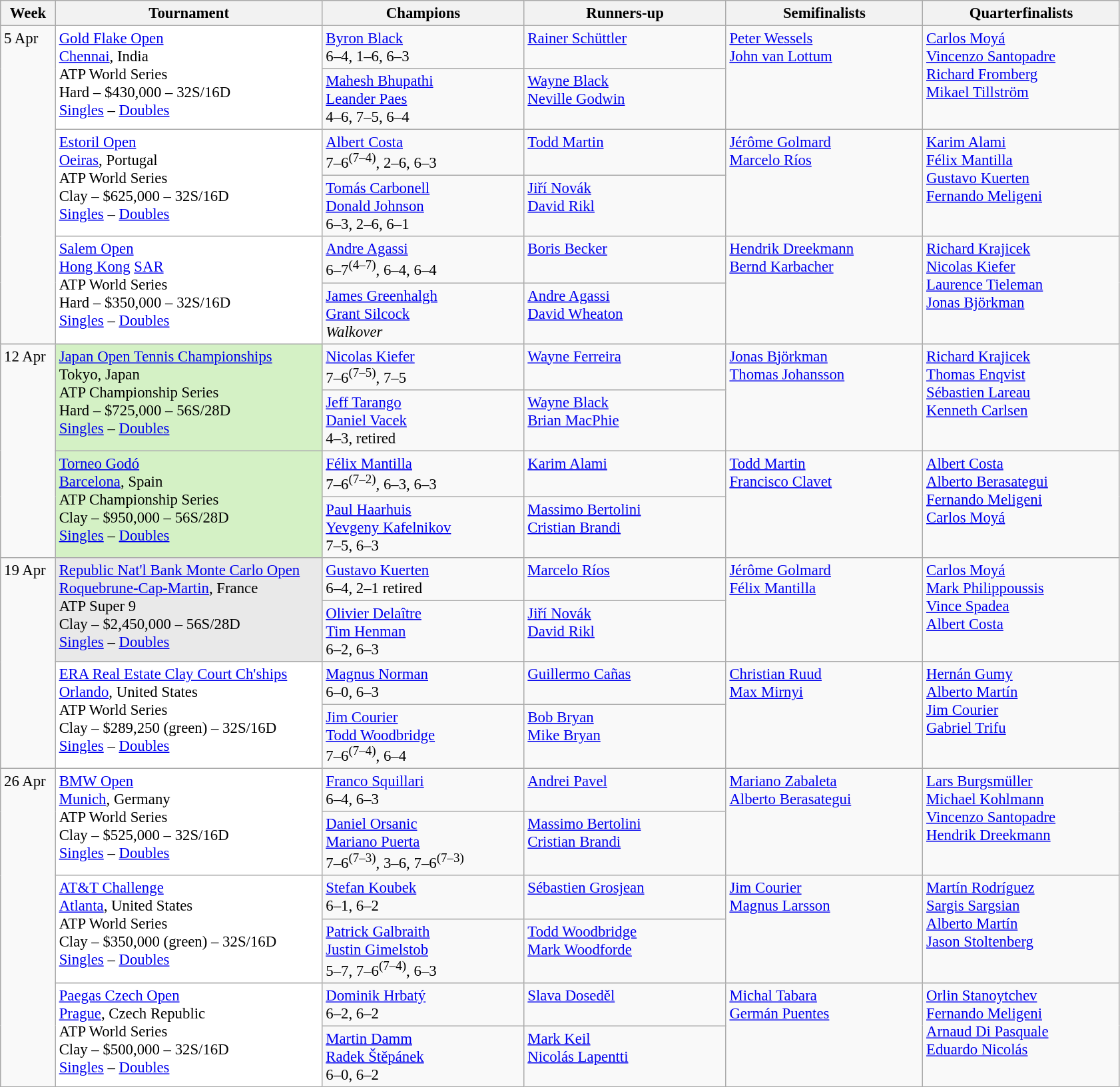<table class=wikitable style=font-size:95%>
<tr>
<th style="width:48px;">Week</th>
<th style="width:260px;">Tournament</th>
<th style="width:195px;">Champions</th>
<th style="width:195px;">Runners-up</th>
<th style="width:190px;">Semifinalists</th>
<th style="width:190px;">Quarterfinalists</th>
</tr>
<tr valign=top>
<td rowspan=6>5 Apr</td>
<td bgcolor="#ffffff" rowspan=2><a href='#'>Gold Flake Open</a><br> <a href='#'>Chennai</a>, India<br>ATP World Series<br>Hard – $430,000 – 32S/16D<br><a href='#'>Singles</a> – <a href='#'>Doubles</a></td>
<td> <a href='#'>Byron Black</a><br>6–4, 1–6, 6–3</td>
<td> <a href='#'>Rainer Schüttler</a></td>
<td rowspan=2> <a href='#'>Peter Wessels</a><br> <a href='#'>John van Lottum</a></td>
<td rowspan=2> <a href='#'>Carlos Moyá</a><br> <a href='#'>Vincenzo Santopadre</a><br> <a href='#'>Richard Fromberg</a><br> <a href='#'>Mikael Tillström</a></td>
</tr>
<tr valign=top>
<td> <a href='#'>Mahesh Bhupathi</a><br> <a href='#'>Leander Paes</a><br>4–6, 7–5, 6–4</td>
<td> <a href='#'>Wayne Black</a><br> <a href='#'>Neville Godwin</a></td>
</tr>
<tr valign=top>
<td bgcolor="#ffffff" rowspan=2><a href='#'>Estoril Open</a><br> <a href='#'>Oeiras</a>, Portugal<br>ATP World Series<br>Clay – $625,000 – 32S/16D<br><a href='#'>Singles</a> – <a href='#'>Doubles</a></td>
<td> <a href='#'>Albert Costa</a><br>7–6<sup>(7–4)</sup>, 2–6, 6–3</td>
<td> <a href='#'>Todd Martin</a></td>
<td rowspan=2> <a href='#'>Jérôme Golmard</a><br> <a href='#'>Marcelo Ríos</a></td>
<td rowspan=2> <a href='#'>Karim Alami</a><br> <a href='#'>Félix Mantilla</a><br> <a href='#'>Gustavo Kuerten</a><br> <a href='#'>Fernando Meligeni</a></td>
</tr>
<tr valign=top>
<td> <a href='#'>Tomás Carbonell</a><br> <a href='#'>Donald Johnson</a><br>6–3, 2–6, 6–1</td>
<td> <a href='#'>Jiří Novák</a><br> <a href='#'>David Rikl</a></td>
</tr>
<tr valign=top>
<td bgcolor="#ffffff" rowspan=2><a href='#'>Salem Open</a><br> <a href='#'>Hong Kong</a> <a href='#'>SAR</a><br>ATP World Series<br>Hard – $350,000 – 32S/16D<br><a href='#'>Singles</a> – <a href='#'>Doubles</a></td>
<td> <a href='#'>Andre Agassi</a><br>6–7<sup>(4–7)</sup>, 6–4, 6–4</td>
<td> <a href='#'>Boris Becker</a></td>
<td rowspan=2> <a href='#'>Hendrik Dreekmann</a><br> <a href='#'>Bernd Karbacher</a></td>
<td rowspan=2> <a href='#'>Richard Krajicek</a><br> <a href='#'>Nicolas Kiefer</a><br> <a href='#'>Laurence Tieleman</a><br> <a href='#'>Jonas Björkman</a></td>
</tr>
<tr valign=top>
<td> <a href='#'>James Greenhalgh</a><br> <a href='#'>Grant Silcock</a><br><em>Walkover</em></td>
<td> <a href='#'>Andre Agassi</a><br> <a href='#'>David Wheaton</a></td>
</tr>
<tr valign=top>
<td rowspan=4>12 Apr</td>
<td bgcolor="#D4F1C5" rowspan=2><a href='#'>Japan Open Tennis Championships</a><br> Tokyo, Japan<br>ATP Championship Series<br>Hard – $725,000 – 56S/28D<br><a href='#'>Singles</a> – <a href='#'>Doubles</a></td>
<td> <a href='#'>Nicolas Kiefer</a><br>7–6<sup>(7–5)</sup>, 7–5</td>
<td> <a href='#'>Wayne Ferreira</a></td>
<td rowspan=2> <a href='#'>Jonas Björkman</a><br> <a href='#'>Thomas Johansson</a></td>
<td rowspan=2> <a href='#'>Richard Krajicek</a><br> <a href='#'>Thomas Enqvist</a><br> <a href='#'>Sébastien Lareau</a><br> <a href='#'>Kenneth Carlsen</a></td>
</tr>
<tr valign=top>
<td> <a href='#'>Jeff Tarango</a><br> <a href='#'>Daniel Vacek</a><br>4–3, retired</td>
<td> <a href='#'>Wayne Black</a><br> <a href='#'>Brian MacPhie</a></td>
</tr>
<tr valign=top>
<td bgcolor="#D4F1C5" rowspan=2><a href='#'>Torneo Godó</a><br><a href='#'>Barcelona</a>, Spain<br>ATP Championship Series<br>Clay – $950,000 – 56S/28D<br><a href='#'>Singles</a> – <a href='#'>Doubles</a></td>
<td> <a href='#'>Félix Mantilla</a><br>7–6<sup>(7–2)</sup>, 6–3, 6–3</td>
<td> <a href='#'>Karim Alami</a></td>
<td rowspan=2> <a href='#'>Todd Martin</a><br> <a href='#'>Francisco Clavet</a></td>
<td rowspan=2> <a href='#'>Albert Costa</a><br> <a href='#'>Alberto Berasategui</a><br> <a href='#'>Fernando Meligeni</a><br> <a href='#'>Carlos Moyá</a></td>
</tr>
<tr valign=top>
<td> <a href='#'>Paul Haarhuis</a><br> <a href='#'>Yevgeny Kafelnikov</a><br>7–5, 6–3</td>
<td> <a href='#'>Massimo Bertolini</a><br> <a href='#'>Cristian Brandi</a></td>
</tr>
<tr valign=top>
<td rowspan=4>19 Apr</td>
<td bgcolor="#E9E9E9" rowspan=2><a href='#'>Republic Nat'l Bank Monte Carlo Open</a><br> <a href='#'>Roquebrune-Cap-Martin</a>, France<br>ATP Super 9<br>Clay – $2,450,000 – 56S/28D<br><a href='#'>Singles</a> – <a href='#'>Doubles</a></td>
<td> <a href='#'>Gustavo Kuerten</a><br>6–4, 2–1 retired</td>
<td> <a href='#'>Marcelo Ríos</a></td>
<td rowspan=2> <a href='#'>Jérôme Golmard</a><br> <a href='#'>Félix Mantilla</a></td>
<td rowspan=2> <a href='#'>Carlos Moyá</a><br> <a href='#'>Mark Philippoussis</a><br> <a href='#'>Vince Spadea</a><br> <a href='#'>Albert Costa</a></td>
</tr>
<tr valign=top>
<td> <a href='#'>Olivier Delaître</a><br> <a href='#'>Tim Henman</a><br>6–2, 6–3</td>
<td> <a href='#'>Jiří Novák</a><br> <a href='#'>David Rikl</a></td>
</tr>
<tr valign=top>
<td bgcolor="#ffffff" rowspan=2><a href='#'>ERA Real Estate Clay Court Ch'ships</a><br> <a href='#'>Orlando</a>, United States<br>ATP World Series<br>Clay – $289,250 (green) – 32S/16D<br><a href='#'>Singles</a> – <a href='#'>Doubles</a></td>
<td> <a href='#'>Magnus Norman</a><br>6–0, 6–3</td>
<td> <a href='#'>Guillermo Cañas</a></td>
<td rowspan=2> <a href='#'>Christian Ruud</a><br> <a href='#'>Max Mirnyi</a></td>
<td rowspan=2> <a href='#'>Hernán Gumy</a><br> <a href='#'>Alberto Martín</a><br> <a href='#'>Jim Courier</a><br> <a href='#'>Gabriel Trifu</a></td>
</tr>
<tr valign=top>
<td> <a href='#'>Jim Courier</a><br> <a href='#'>Todd Woodbridge</a><br>7–6<sup>(7–4)</sup>, 6–4</td>
<td> <a href='#'>Bob Bryan</a><br> <a href='#'>Mike Bryan</a></td>
</tr>
<tr valign=top>
<td rowspan=6>26 Apr</td>
<td bgcolor="#ffffff" rowspan=2><a href='#'>BMW Open</a><br> <a href='#'>Munich</a>, Germany<br>ATP World Series<br>Clay – $525,000 – 32S/16D<br><a href='#'>Singles</a> – <a href='#'>Doubles</a></td>
<td> <a href='#'>Franco Squillari</a><br>6–4, 6–3</td>
<td> <a href='#'>Andrei Pavel</a></td>
<td rowspan=2> <a href='#'>Mariano Zabaleta</a><br> <a href='#'>Alberto Berasategui</a></td>
<td rowspan=2> <a href='#'>Lars Burgsmüller</a><br> <a href='#'>Michael Kohlmann</a><br> <a href='#'>Vincenzo Santopadre</a><br> <a href='#'>Hendrik Dreekmann</a></td>
</tr>
<tr valign=top>
<td> <a href='#'>Daniel Orsanic</a><br> <a href='#'>Mariano Puerta</a><br>7–6<sup>(7–3)</sup>, 3–6, 7–6<sup>(7–3)</sup></td>
<td> <a href='#'>Massimo Bertolini</a><br> <a href='#'>Cristian Brandi</a></td>
</tr>
<tr valign=top>
<td bgcolor="#ffffff" rowspan=2><a href='#'>AT&T Challenge</a><br><a href='#'>Atlanta</a>, United States<br>ATP World Series<br>Clay – $350,000 (green) – 32S/16D<br><a href='#'>Singles</a> – <a href='#'>Doubles</a></td>
<td> <a href='#'>Stefan Koubek</a><br>6–1, 6–2</td>
<td> <a href='#'>Sébastien Grosjean</a></td>
<td rowspan=2> <a href='#'>Jim Courier</a><br> <a href='#'>Magnus Larsson</a></td>
<td rowspan=2> <a href='#'>Martín Rodríguez</a><br> <a href='#'>Sargis Sargsian</a><br> <a href='#'>Alberto Martín</a><br> <a href='#'>Jason Stoltenberg</a></td>
</tr>
<tr valign=top>
<td> <a href='#'>Patrick Galbraith</a><br> <a href='#'>Justin Gimelstob</a><br>5–7, 7–6<sup>(7–4)</sup>, 6–3</td>
<td> <a href='#'>Todd Woodbridge</a><br> <a href='#'>Mark Woodforde</a></td>
</tr>
<tr valign=top>
<td bgcolor="#ffffff" rowspan=2><a href='#'>Paegas Czech Open</a><br><a href='#'>Prague</a>, Czech Republic<br>ATP World Series<br>Clay – $500,000 – 32S/16D<br><a href='#'>Singles</a> – <a href='#'>Doubles</a></td>
<td> <a href='#'>Dominik Hrbatý</a><br>6–2, 6–2</td>
<td> <a href='#'>Slava Doseděl</a></td>
<td rowspan=2> <a href='#'>Michal Tabara</a><br> <a href='#'>Germán Puentes</a></td>
<td rowspan=2> <a href='#'>Orlin Stanoytchev</a><br> <a href='#'>Fernando Meligeni</a><br> <a href='#'>Arnaud Di Pasquale</a><br> <a href='#'>Eduardo Nicolás</a></td>
</tr>
<tr valign=top>
<td> <a href='#'>Martin Damm</a><br> <a href='#'>Radek Štěpánek</a><br>6–0, 6–2</td>
<td> <a href='#'>Mark Keil</a><br> <a href='#'>Nicolás Lapentti</a></td>
</tr>
</table>
